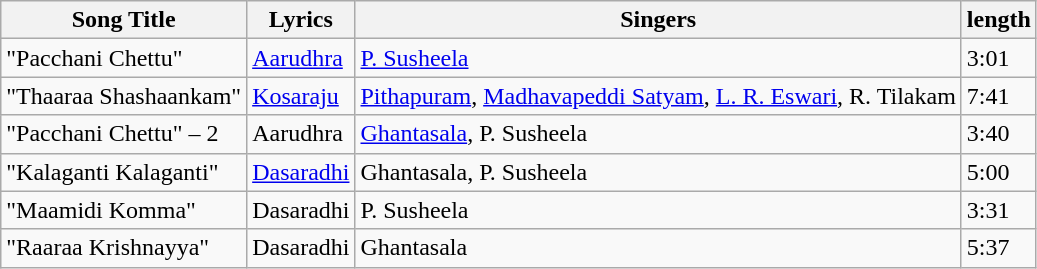<table class="wikitable">
<tr>
<th>Song Title</th>
<th>Lyrics</th>
<th>Singers</th>
<th>length</th>
</tr>
<tr>
<td>"Pacchani Chettu"</td>
<td><a href='#'>Aarudhra</a></td>
<td><a href='#'>P. Susheela</a></td>
<td>3:01</td>
</tr>
<tr>
<td>"Thaaraa Shashaankam"</td>
<td><a href='#'>Kosaraju</a></td>
<td><a href='#'>Pithapuram</a>, <a href='#'>Madhavapeddi Satyam</a>, <a href='#'>L. R. Eswari</a>, R. Tilakam</td>
<td>7:41</td>
</tr>
<tr>
<td>"Pacchani Chettu" – 2</td>
<td>Aarudhra</td>
<td><a href='#'>Ghantasala</a>, P. Susheela</td>
<td>3:40</td>
</tr>
<tr>
<td>"Kalaganti Kalaganti"</td>
<td><a href='#'>Dasaradhi</a></td>
<td>Ghantasala, P. Susheela</td>
<td>5:00</td>
</tr>
<tr>
<td>"Maamidi Komma"</td>
<td>Dasaradhi</td>
<td>P. Susheela</td>
<td>3:31</td>
</tr>
<tr>
<td>"Raaraa Krishnayya"</td>
<td>Dasaradhi</td>
<td>Ghantasala</td>
<td>5:37</td>
</tr>
</table>
